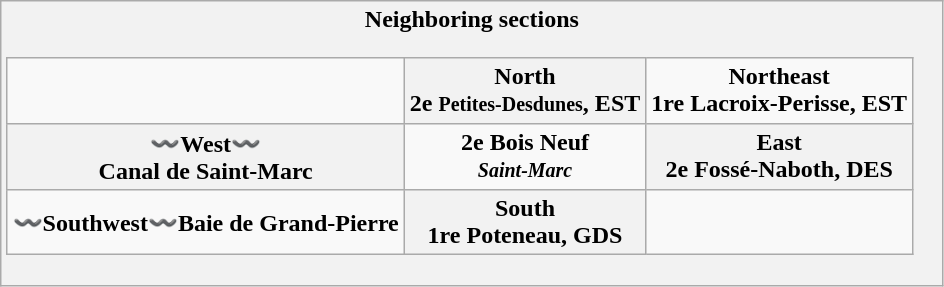<table class="wikitable">
<tr>
<th><strong>Neighboring sections</strong><br><table class="wikitable">
<tr>
<td></td>
<th>North<br>2e <small>Petites-Desdunes</small>,
EST</th>
<td><strong>Northeast</strong><br>1re Lacroix-Perisse,
EST</td>
</tr>
<tr>
<th>〰️West〰️<br>Canal de Saint-Marc</th>
<td>2e Bois Neuf<br><small><em>Saint-Marc</em></small></td>
<th>East<br>2e Fossé-Naboth,
DES</th>
</tr>
<tr>
<td><strong>〰️Southwest〰️</strong>Baie de Grand-Pierre</td>
<th>South<br>1re Poteneau, GDS</th>
<td></td>
</tr>
</table>
</th>
</tr>
</table>
